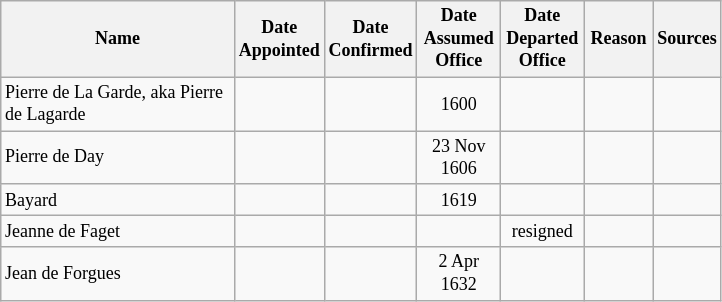<table class="wikitable">
<tr style="font-size: 75%;">
<th style="width: 150px;">Name</th>
<th style="width: 50px;">Date Appointed</th>
<th style="width: 50px;">Date Confirmed</th>
<th style="width: 50px;">Date Assumed Office</th>
<th style="width: 50px;">Date Departed Office</th>
<th style="width: 40px;">Reason</th>
<th style="width: 30px;">Sources</th>
</tr>
<tr style="font-size: 75%;">
<td>Pierre de La Garde, aka Pierre de Lagarde</td>
<td style="text-align: center;"></td>
<td style="text-align: center;"></td>
<td style="text-align: center;">1600</td>
<td style="text-align: center;"></td>
<td style="text-align: center;"></td>
<td></td>
</tr>
<tr style="font-size: 75%;">
<td>Pierre de Day</td>
<td style="text-align: center;"></td>
<td style="text-align: center;"></td>
<td style="text-align: center;">23 Nov 1606</td>
<td style="text-align: center;"></td>
<td style="text-align: center;"></td>
<td></td>
</tr>
<tr style="font-size: 75%;">
<td>Bayard</td>
<td style="text-align: center;"></td>
<td style="text-align: center;"></td>
<td style="text-align: center;">1619</td>
<td style="text-align: center;"></td>
<td style="text-align: center;"></td>
<td></td>
</tr>
<tr style="font-size: 75%;">
<td>Jeanne de Faget</td>
<td style="text-align: center;"></td>
<td style="text-align: center;"></td>
<td style="text-align: center;"></td>
<td style="text-align: center;">resigned</td>
<td style="text-align: center;"></td>
<td></td>
</tr>
<tr style="font-size: 75%;">
<td>Jean de Forgues</td>
<td style="text-align: center;"></td>
<td style="text-align: center;"></td>
<td style="text-align: center;">2 Apr 1632</td>
<td style="text-align: center;"></td>
<td style="text-align: center;"></td>
<td></td>
</tr>
</table>
